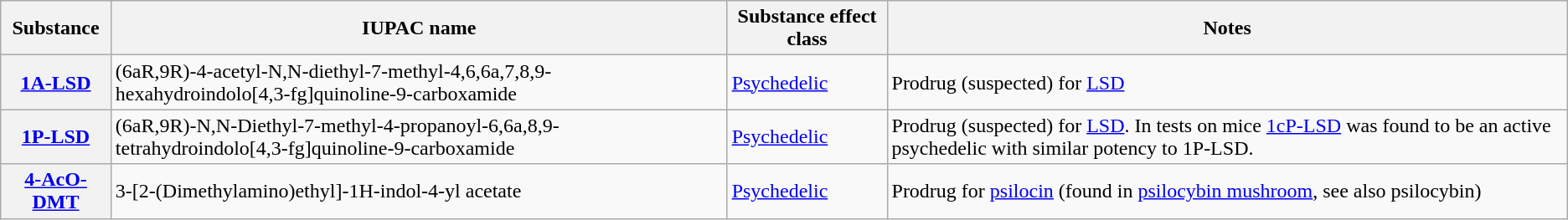<table class="wikitable sortable">
<tr>
<th>Substance</th>
<th>IUPAC name</th>
<th>Substance effect class</th>
<th>Notes</th>
</tr>
<tr>
<th><a href='#'>1A-LSD</a></th>
<td>(6aR,9R)-4-acetyl-N,N-diethyl-7-methyl-4,6,6a,7,8,9-hexahydroindolo[4,3-fg]quinoline-9-carboxamide</td>
<td><a href='#'>Psychedelic</a></td>
<td>Prodrug (suspected) for <a href='#'>LSD</a></td>
</tr>
<tr>
<th><a href='#'>1P-LSD</a></th>
<td>(6aR,9R)-N,N-Diethyl-7-methyl-4-propanoyl-6,6a,8,9-tetrahydroindolo[4,3-fg]quinoline-9-carboxamide</td>
<td><a href='#'>Psychedelic</a></td>
<td>Prodrug (suspected) for <a href='#'>LSD</a>. In tests on mice <a href='#'>1cP-LSD</a> was found to be an active psychedelic with similar potency to 1P-LSD.</td>
</tr>
<tr>
<th><a href='#'>4-AcO-DMT</a></th>
<td>3-[2-(Dimethylamino)ethyl]-1H-indol-4-yl acetate</td>
<td><a href='#'>Psychedelic</a></td>
<td>Prodrug for <a href='#'>psilocin</a> (found in <a href='#'>psilocybin mushroom</a>, see also psilocybin)</td>
</tr>
</table>
